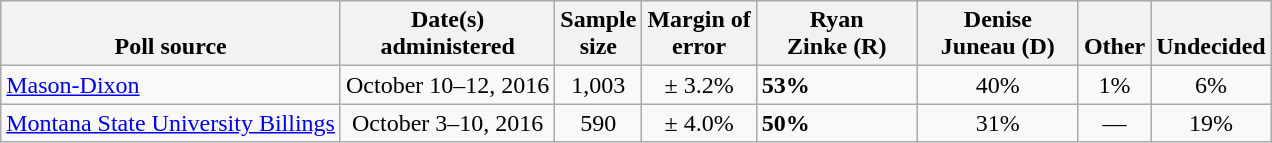<table class="wikitable">
<tr valign= bottom>
<th>Poll source</th>
<th>Date(s)<br>administered</th>
<th>Sample<br>size</th>
<th>Margin of<br>error</th>
<th style="width:100px;">Ryan<br>Zinke (R)</th>
<th style="width:100px;">Denise<br>Juneau (D)</th>
<th>Other</th>
<th>Undecided</th>
</tr>
<tr>
<td><a href='#'>Mason-Dixon</a></td>
<td align=center>October 10–12, 2016</td>
<td align=center>1,003</td>
<td align=center>± 3.2%</td>
<td><strong>53%</strong></td>
<td align=center>40%</td>
<td align=center>1%</td>
<td align=center>6%</td>
</tr>
<tr>
<td><a href='#'>Montana State University Billings</a></td>
<td align=center>October 3–10, 2016</td>
<td align=center>590</td>
<td align=center>± 4.0%</td>
<td><strong>50%</strong></td>
<td align=center>31%</td>
<td align=center>—</td>
<td align=center>19%</td>
</tr>
</table>
